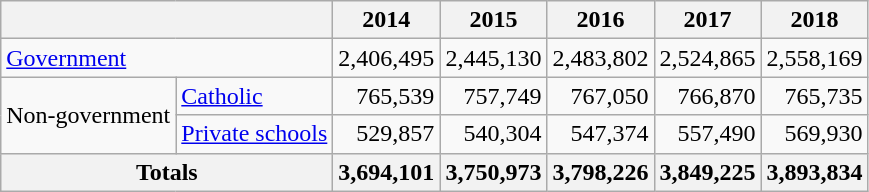<table class="wikitable sortable">
<tr>
<th colspan=2></th>
<th>2014</th>
<th>2015</th>
<th>2016</th>
<th>2017</th>
<th>2018</th>
</tr>
<tr>
<td colspan=2><a href='#'>Government</a></td>
<td align=right>2,406,495</td>
<td align=right>2,445,130</td>
<td align=right>2,483,802</td>
<td align=right>2,524,865</td>
<td align=right>2,558,169</td>
</tr>
<tr>
<td rowspan=2>Non-government</td>
<td><a href='#'>Catholic</a></td>
<td align=right>765,539</td>
<td align=right>757,749</td>
<td align=right>767,050</td>
<td align=right>766,870</td>
<td align=right>765,735</td>
</tr>
<tr>
<td><a href='#'>Private schools</a></td>
<td align=right>529,857</td>
<td align=right>540,304</td>
<td align=right>547,374</td>
<td align=right>557,490</td>
<td align=right>569,930</td>
</tr>
<tr>
<th colspan=2>Totals</th>
<th align=right>3,694,101</th>
<th align=right>3,750,973</th>
<th align=right>3,798,226</th>
<th align=right>3,849,225</th>
<th align=right>3,893,834</th>
</tr>
</table>
